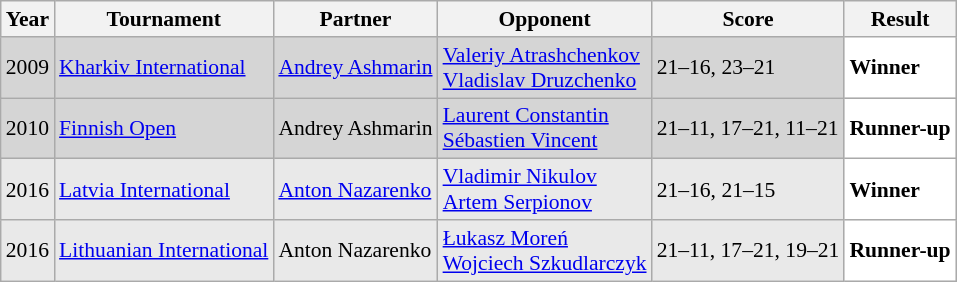<table class="sortable wikitable" style="font-size: 90%;">
<tr>
<th>Year</th>
<th>Tournament</th>
<th>Partner</th>
<th>Opponent</th>
<th>Score</th>
<th>Result</th>
</tr>
<tr style="background:#D5D5D5">
<td align="center">2009</td>
<td align="left"><a href='#'>Kharkiv International</a></td>
<td align="left"> <a href='#'>Andrey Ashmarin</a></td>
<td align="left"> <a href='#'>Valeriy Atrashchenkov</a> <br>  <a href='#'>Vladislav Druzchenko</a></td>
<td align="left">21–16, 23–21</td>
<td style="text-align:left; background:white"> <strong>Winner</strong></td>
</tr>
<tr style="background:#D5D5D5">
<td align="center">2010</td>
<td align="left"><a href='#'>Finnish Open</a></td>
<td align="left"> Andrey Ashmarin</td>
<td align="left"> <a href='#'>Laurent Constantin</a> <br>  <a href='#'>Sébastien Vincent</a></td>
<td align="left">21–11, 17–21, 11–21</td>
<td style="text-align:left; background:white"> <strong>Runner-up</strong></td>
</tr>
<tr style="background:#E9E9E9">
<td align="center">2016</td>
<td align="left"><a href='#'>Latvia International</a></td>
<td align="left"> <a href='#'>Anton Nazarenko</a></td>
<td align="left"> <a href='#'>Vladimir Nikulov</a> <br>  <a href='#'>Artem Serpionov</a></td>
<td align="left">21–16, 21–15</td>
<td style="text-align:left; background:white"> <strong>Winner</strong></td>
</tr>
<tr style="background:#E9E9E9">
<td align="center">2016</td>
<td align="left"><a href='#'>Lithuanian International</a></td>
<td align="left"> Anton Nazarenko</td>
<td align="left"> <a href='#'>Łukasz Moreń</a> <br>  <a href='#'>Wojciech Szkudlarczyk</a></td>
<td align="left">21–11, 17–21, 19–21</td>
<td style="text-align:left; background:white"> <strong>Runner-up</strong></td>
</tr>
</table>
